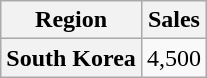<table class="wikitable plainrowheaders">
<tr>
<th scope="col">Region</th>
<th scope="col">Sales</th>
</tr>
<tr>
<th scope="row">South Korea</th>
<td>4,500</td>
</tr>
</table>
